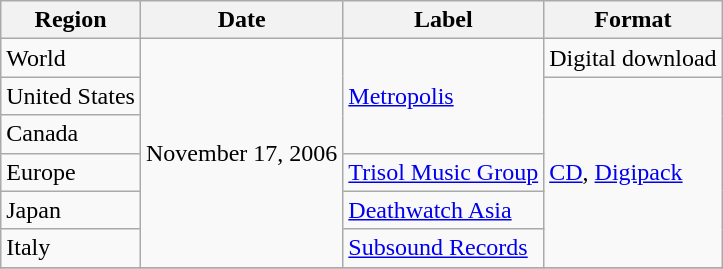<table class="wikitable">
<tr>
<th>Region</th>
<th>Date</th>
<th>Label</th>
<th>Format</th>
</tr>
<tr>
<td>World</td>
<td rowspan="6">November 17, 2006</td>
<td rowspan="3"><a href='#'>Metropolis</a></td>
<td>Digital download</td>
</tr>
<tr>
<td>United States</td>
<td rowspan="5"><a href='#'>CD</a>, <a href='#'>Digipack</a></td>
</tr>
<tr>
<td>Canada</td>
</tr>
<tr>
<td>Europe</td>
<td><a href='#'>Trisol Music Group</a></td>
</tr>
<tr>
<td>Japan</td>
<td><a href='#'>Deathwatch Asia</a></td>
</tr>
<tr>
<td>Italy</td>
<td><a href='#'>Subsound Records</a></td>
</tr>
<tr>
</tr>
</table>
